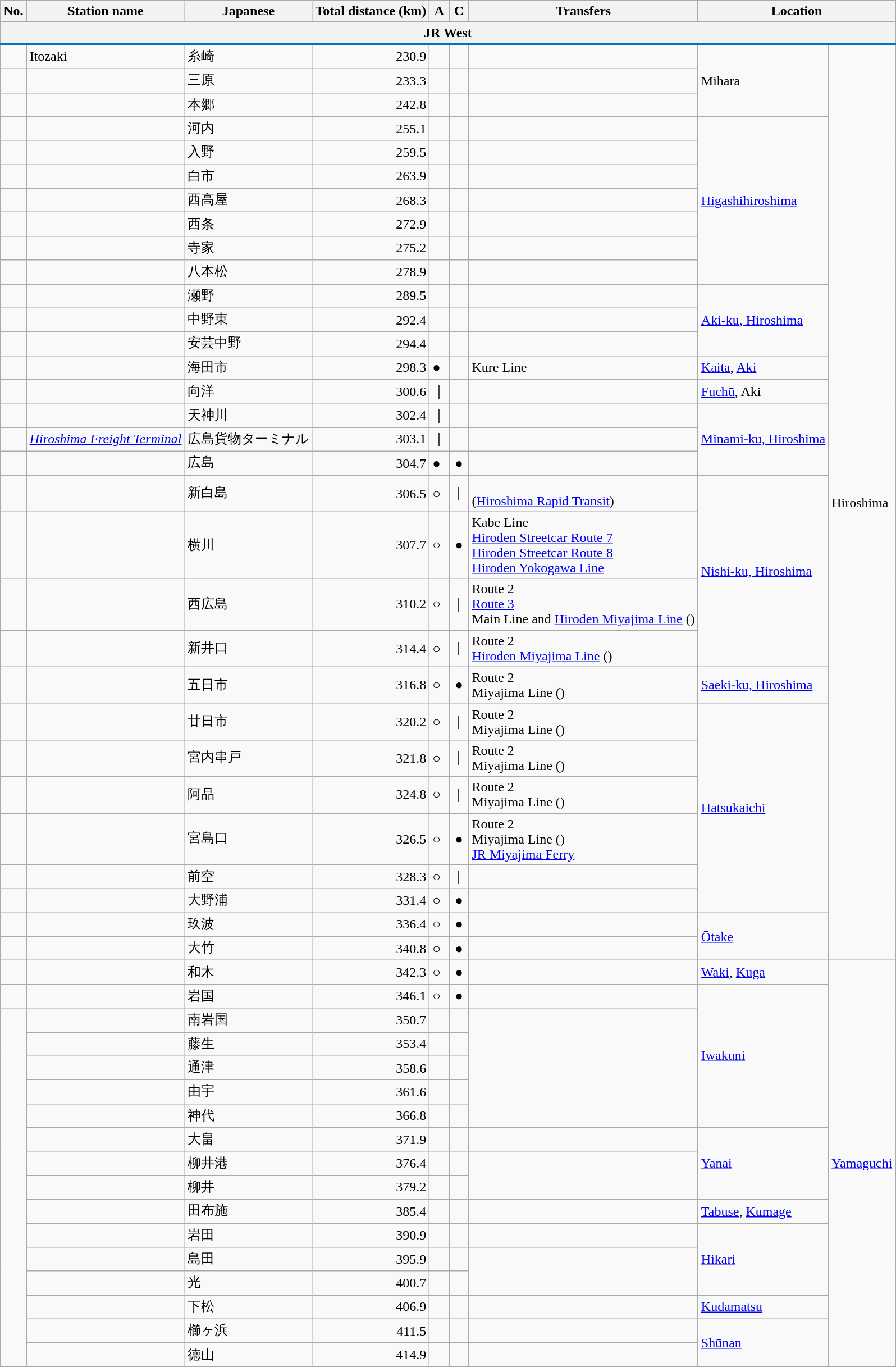<table class="wikitable">
<tr>
<th>No.</th>
<th>Station name</th>
<th>Japanese</th>
<th>Total distance (km)</th>
<th>A</th>
<th>C</th>
<th>Transfers</th>
<th colspan="2">Location</th>
</tr>
<tr>
<th colspan="9" style="border-bottom:3px solid #0073bc" align="center">JR West</th>
</tr>
<tr>
<td> <br> </td>
<td>Itozaki</td>
<td>糸崎</td>
<td align="right">230.9</td>
<td></td>
<td align="center"></td>
<td></td>
<td rowspan="3">Mihara</td>
<td rowspan="31">Hiroshima</td>
</tr>
<tr>
<td> <br> </td>
<td></td>
<td>三原</td>
<td align="right">233.3</td>
<td></td>
<td align="center"></td>
<td><br> </td>
</tr>
<tr>
<td></td>
<td></td>
<td>本郷</td>
<td align="right">242.8</td>
<td></td>
<td align="center"></td>
<td></td>
</tr>
<tr>
<td></td>
<td></td>
<td>河内</td>
<td align="right">255.1</td>
<td></td>
<td align="center"></td>
<td></td>
<td rowspan="7"><a href='#'>Higashihiroshima</a></td>
</tr>
<tr>
<td></td>
<td></td>
<td>入野</td>
<td align="right">259.5</td>
<td></td>
<td align="center"></td>
<td></td>
</tr>
<tr>
<td></td>
<td></td>
<td>白市</td>
<td align="right">263.9</td>
<td></td>
<td align="center"></td>
<td></td>
</tr>
<tr>
<td></td>
<td></td>
<td>西高屋</td>
<td align="right">268.3</td>
<td></td>
<td align="center"></td>
<td></td>
</tr>
<tr>
<td></td>
<td></td>
<td>西条</td>
<td align="right">272.9</td>
<td></td>
<td align="center"></td>
<td></td>
</tr>
<tr>
<td></td>
<td></td>
<td>寺家</td>
<td align="right">275.2</td>
<td></td>
<td align="center"></td>
<td></td>
</tr>
<tr>
<td></td>
<td></td>
<td>八本松</td>
<td align="right">278.9</td>
<td></td>
<td align="center"></td>
<td></td>
</tr>
<tr>
<td></td>
<td></td>
<td>瀬野</td>
<td align="right">289.5</td>
<td></td>
<td align="center"></td>
<td></td>
<td rowspan="3"><a href='#'>Aki-ku, Hiroshima</a></td>
</tr>
<tr>
<td></td>
<td></td>
<td>中野東</td>
<td align="right">292.4</td>
<td></td>
<td align="center"></td>
<td></td>
</tr>
<tr>
<td></td>
<td></td>
<td>安芸中野</td>
<td align="right">294.4</td>
<td></td>
<td align="center"></td>
<td></td>
</tr>
<tr>
<td></td>
<td></td>
<td>海田市</td>
<td align="right">298.3</td>
<td>●</td>
<td align="center"></td>
<td> Kure Line</td>
<td><a href='#'>Kaita</a>, <a href='#'>Aki</a></td>
</tr>
<tr>
<td></td>
<td></td>
<td>向洋</td>
<td align="right">300.6</td>
<td>｜</td>
<td align="center"></td>
<td></td>
<td><a href='#'>Fuchū</a>, Aki</td>
</tr>
<tr>
<td></td>
<td></td>
<td>天神川</td>
<td align="right">302.4</td>
<td>｜</td>
<td align="center"></td>
<td></td>
<td rowspan="3"><a href='#'>Minami-ku, Hiroshima</a></td>
</tr>
<tr>
<td></td>
<td><em><a href='#'>Hiroshima Freight Terminal</a></em></td>
<td>広島貨物ターミナル</td>
<td align="right">303.1</td>
<td>｜</td>
<td align="center"></td>
<td></td>
</tr>
<tr>
<td> <br> </td>
<td></td>
<td>広島</td>
<td align="right">304.7</td>
<td>●</td>
<td align="center">●</td>
<td></td>
</tr>
<tr>
<td></td>
<td></td>
<td>新白島</td>
<td align="right">306.5</td>
<td>○</td>
<td align="center">｜</td>
<td> <br> (<a href='#'>Hiroshima Rapid Transit</a>)</td>
<td rowspan="4"><a href='#'>Nishi-ku, Hiroshima</a></td>
</tr>
<tr>
<td></td>
<td></td>
<td>横川</td>
<td align="right">307.7</td>
<td>○</td>
<td align="center">●</td>
<td> Kabe Line<br>  <a href='#'>Hiroden Streetcar Route 7</a><br> <a href='#'>Hiroden Streetcar Route 8</a><br><a href='#'>Hiroden Yokogawa Line</a></td>
</tr>
<tr>
<td></td>
<td></td>
<td>西広島</td>
<td align="right">310.2</td>
<td>○</td>
<td align="center">｜</td>
<td> Route 2<br> <a href='#'>Route 3</a><br>Main Line and <a href='#'>Hiroden Miyajima Line</a> ()</td>
</tr>
<tr>
<td></td>
<td></td>
<td>新井口</td>
<td align="right">314.4</td>
<td>○</td>
<td align="center">｜</td>
<td> Route 2<br><a href='#'>Hiroden Miyajima Line</a> ()</td>
</tr>
<tr>
<td></td>
<td></td>
<td>五日市</td>
<td align="right">316.8</td>
<td>○</td>
<td align="center">●</td>
<td> Route 2<br>Miyajima Line ()</td>
<td><a href='#'>Saeki-ku, Hiroshima</a></td>
</tr>
<tr>
<td></td>
<td></td>
<td>廿日市</td>
<td align="right">320.2</td>
<td>○</td>
<td align="center">｜</td>
<td> Route 2<br>Miyajima Line ()</td>
<td rowspan="6"><a href='#'>Hatsukaichi</a></td>
</tr>
<tr>
<td></td>
<td></td>
<td>宮内串戸</td>
<td align="right">321.8</td>
<td>○</td>
<td align="center">｜</td>
<td> Route 2<br>Miyajima Line ()</td>
</tr>
<tr>
<td></td>
<td></td>
<td>阿品</td>
<td align="right">324.8</td>
<td>○</td>
<td align="center">｜</td>
<td> Route 2<br>Miyajima Line ()</td>
</tr>
<tr>
<td></td>
<td></td>
<td>宮島口</td>
<td align="right">326.5</td>
<td>○</td>
<td align="center">●</td>
<td> Route 2<br>Miyajima Line ()<br> <a href='#'>JR Miyajima Ferry</a></td>
</tr>
<tr>
<td></td>
<td></td>
<td>前空</td>
<td align="right">328.3</td>
<td>○</td>
<td align="center">｜</td>
<td></td>
</tr>
<tr>
<td></td>
<td></td>
<td>大野浦</td>
<td align="right">331.4</td>
<td>○</td>
<td align="center">●</td>
<td></td>
</tr>
<tr>
<td></td>
<td></td>
<td>玖波</td>
<td align="right">336.4</td>
<td>○</td>
<td align="center">●</td>
<td></td>
<td rowspan="2"><a href='#'>Ōtake</a></td>
</tr>
<tr>
<td></td>
<td></td>
<td>大竹</td>
<td align="right">340.8</td>
<td>○</td>
<td align="center">●</td>
<td></td>
</tr>
<tr>
<td></td>
<td></td>
<td>和木</td>
<td align="right">342.3</td>
<td>○</td>
<td align="center">●</td>
<td></td>
<td><a href='#'>Waki</a>, <a href='#'>Kuga</a></td>
<td rowspan="17"><a href='#'>Yamaguchi</a></td>
</tr>
<tr>
<td></td>
<td></td>
<td>岩国</td>
<td align="right">346.1</td>
<td>○</td>
<td align="center">●</td>
<td></td>
<td rowspan="6"><a href='#'>Iwakuni</a></td>
</tr>
<tr>
<td rowspan="15"></td>
<td></td>
<td>南岩国</td>
<td align="right">350.7</td>
<td></td>
<td></td>
</tr>
<tr>
<td></td>
<td>藤生</td>
<td align="right">353.4</td>
<td></td>
<td></td>
</tr>
<tr>
<td></td>
<td>通津</td>
<td align="right">358.6</td>
<td></td>
<td></td>
</tr>
<tr>
<td></td>
<td>由宇</td>
<td align="right">361.6</td>
<td></td>
<td></td>
</tr>
<tr>
<td></td>
<td>神代</td>
<td align="right">366.8</td>
<td></td>
<td></td>
</tr>
<tr>
<td></td>
<td>大畠</td>
<td align="right">371.9</td>
<td></td>
<td></td>
<td></td>
<td rowspan="3"><a href='#'>Yanai</a></td>
</tr>
<tr>
<td></td>
<td>柳井港</td>
<td align="right">376.4</td>
<td></td>
<td></td>
</tr>
<tr>
<td></td>
<td>柳井</td>
<td align="right">379.2</td>
<td></td>
<td></td>
</tr>
<tr>
<td></td>
<td>田布施</td>
<td align="right">385.4</td>
<td></td>
<td></td>
<td></td>
<td><a href='#'>Tabuse</a>, <a href='#'>Kumage</a></td>
</tr>
<tr>
<td></td>
<td>岩田</td>
<td align="right">390.9</td>
<td></td>
<td></td>
<td></td>
<td rowspan="3"><a href='#'>Hikari</a></td>
</tr>
<tr>
<td></td>
<td>島田</td>
<td align="right">395.9</td>
<td></td>
<td></td>
</tr>
<tr>
<td></td>
<td>光</td>
<td align="right">400.7</td>
<td></td>
<td></td>
</tr>
<tr>
<td></td>
<td>下松</td>
<td align="right">406.9</td>
<td></td>
<td></td>
<td></td>
<td><a href='#'>Kudamatsu</a></td>
</tr>
<tr>
<td></td>
<td>櫛ヶ浜</td>
<td align="right">411.5</td>
<td></td>
<td></td>
<td></td>
<td rowspan="2"><a href='#'>Shūnan</a></td>
</tr>
<tr>
<td></td>
<td>徳山</td>
<td align="right">414.9</td>
<td></td>
<td></td>
<td></td>
</tr>
</table>
